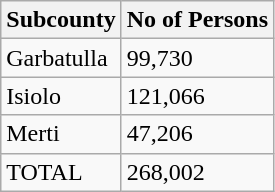<table class="wikitable sortable">
<tr>
<th>Subcounty</th>
<th>No of Persons</th>
</tr>
<tr>
<td>Garbatulla</td>
<td>99,730</td>
</tr>
<tr>
<td>Isiolo</td>
<td>121,066</td>
</tr>
<tr>
<td>Merti</td>
<td>47,206</td>
</tr>
<tr>
<td>TOTAL</td>
<td>268,002</td>
</tr>
</table>
